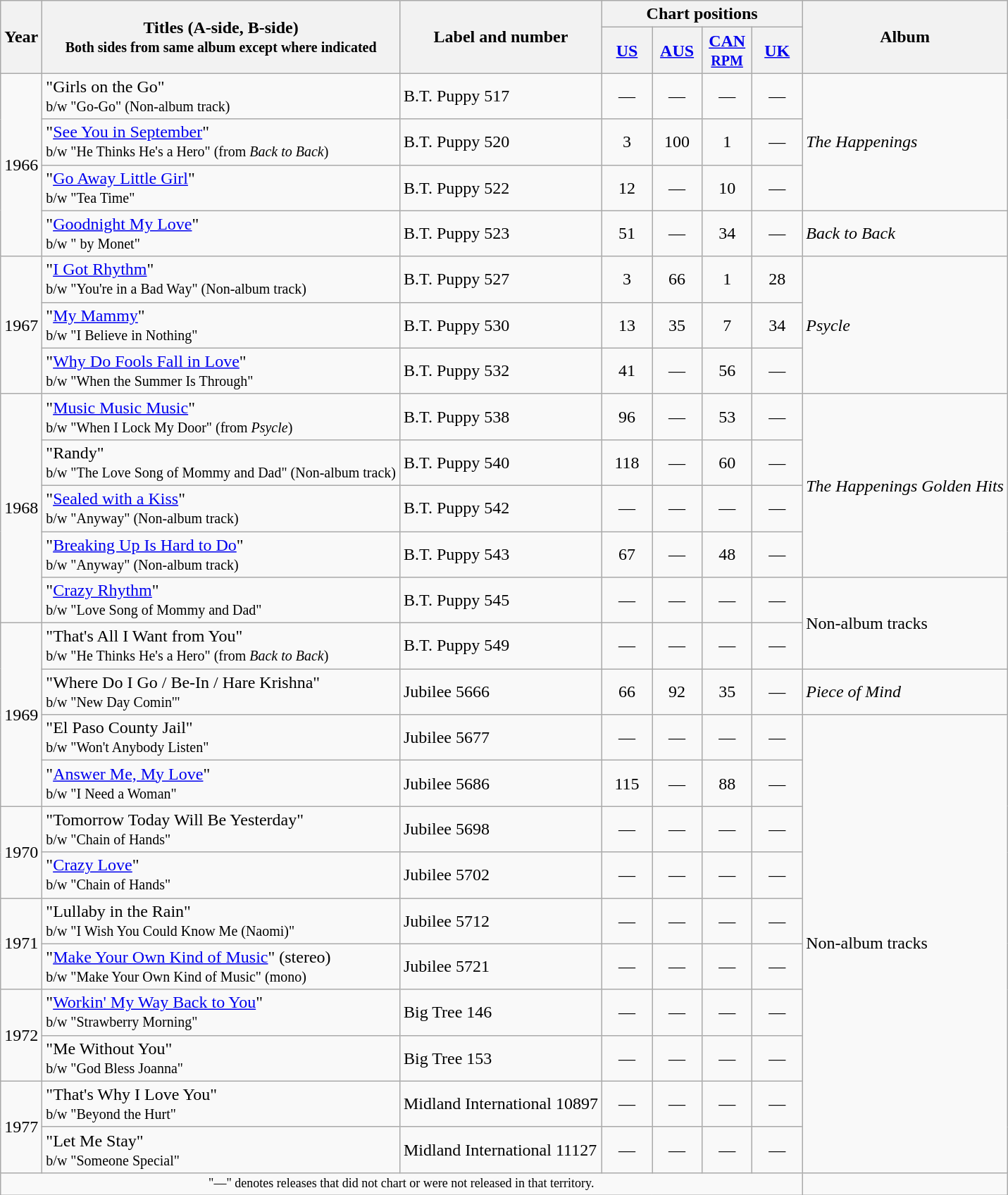<table class="wikitable">
<tr>
<th rowspan="2">Year</th>
<th rowspan="2">Titles (A-side, B-side)<br><small>Both sides from same album except where indicated</small></th>
<th rowspan="2">Label and number</th>
<th colspan="4">Chart positions</th>
<th rowspan="2">Album</th>
</tr>
<tr>
<th style="width:40px;"><a href='#'>US</a><br></th>
<th style="width:40px;"><a href='#'>AUS</a><br></th>
<th style="width:40px;"><a href='#'>CAN</a><br><small><a href='#'>RPM</a></small></th>
<th style="width:40px;"><a href='#'>UK</a><br></th>
</tr>
<tr>
<td align=center rowspan="4">1966</td>
<td>"Girls on the Go"<br><small>b/w "Go-Go" (Non-album track) </small></td>
<td>B.T. Puppy 517</td>
<td align=center>—</td>
<td align=center>—</td>
<td align=center>—</td>
<td align=center>—</td>
<td align="left" rowspan="3"><em>The Happenings</em></td>
</tr>
<tr>
<td>"<a href='#'>See You in September</a>"<br><small>b/w "He Thinks He's a Hero" (from <em>Back to Back</em>) </small></td>
<td>B.T. Puppy 520</td>
<td align=center>3</td>
<td align=center>100</td>
<td align=center>1</td>
<td align=center>—</td>
</tr>
<tr>
<td>"<a href='#'>Go Away Little Girl</a>"<br><small>b/w "Tea Time" </small></td>
<td>B.T. Puppy 522</td>
<td align=center>12</td>
<td align=center>—</td>
<td align=center>10</td>
<td align=center>—</td>
</tr>
<tr>
<td>"<a href='#'>Goodnight My Love</a>"<br><small>b/w " by Monet" </small></td>
<td>B.T. Puppy 523</td>
<td align=center>51</td>
<td align=center>—</td>
<td align=center>34</td>
<td align=center>—</td>
<td align="left"><em>Back to Back</em></td>
</tr>
<tr>
<td align=center rowspan="3">1967</td>
<td>"<a href='#'>I Got Rhythm</a>"<br><small>b/w "You're in a Bad Way" (Non-album track) </small></td>
<td>B.T. Puppy 527</td>
<td align=center>3</td>
<td align=center>66</td>
<td align=center>1</td>
<td align=center>28</td>
<td align="left" rowspan="3"><em>Psycle</em></td>
</tr>
<tr>
<td>"<a href='#'>My Mammy</a>"<br><small>b/w "I Believe in Nothing" </small></td>
<td>B.T. Puppy 530</td>
<td align=center>13</td>
<td align=center>35</td>
<td align=center>7</td>
<td align=center>34</td>
</tr>
<tr>
<td>"<a href='#'>Why Do Fools Fall in Love</a>"<br><small>b/w "When the Summer Is Through" </small></td>
<td>B.T. Puppy 532</td>
<td align=center>41</td>
<td align=center>—</td>
<td align=center>56</td>
<td align=center>—</td>
</tr>
<tr>
<td align=center rowspan="5">1968</td>
<td>"<a href='#'>Music Music Music</a>"<br><small>b/w "When I Lock My Door" (from <em>Psycle</em>) </small></td>
<td>B.T. Puppy 538</td>
<td align=center>96</td>
<td align=center>—</td>
<td align=center>53</td>
<td align=center>—</td>
<td align="left" rowspan="4"><em>The Happenings Golden Hits</em></td>
</tr>
<tr>
<td>"Randy"<br><small>b/w "The Love Song of Mommy and Dad" (Non-album track) </small></td>
<td>B.T. Puppy 540</td>
<td align=center>118</td>
<td align=center>—</td>
<td align=center>60</td>
<td align=center>—</td>
</tr>
<tr>
<td>"<a href='#'>Sealed with a Kiss</a>"<br><small>b/w "Anyway" (Non-album track) </small></td>
<td>B.T. Puppy 542</td>
<td align=center>—</td>
<td align=center>—</td>
<td align=center>—</td>
<td align=center>—</td>
</tr>
<tr>
<td>"<a href='#'>Breaking Up Is Hard to Do</a>"<br><small>b/w "Anyway" (Non-album track) </small></td>
<td>B.T. Puppy 543</td>
<td align=center>67</td>
<td align=center>—</td>
<td align=center>48</td>
<td align=center>—</td>
</tr>
<tr>
<td>"<a href='#'>Crazy Rhythm</a>"<br><small>b/w "Love Song of Mommy and Dad" </small></td>
<td>B.T. Puppy 545</td>
<td align=center>—</td>
<td align=center>—</td>
<td align=center>—</td>
<td align=center>—</td>
<td align="left" rowspan="2">Non-album tracks</td>
</tr>
<tr>
<td align=center rowspan="4">1969</td>
<td>"That's All I Want from You"<br><small>b/w "He Thinks He's a Hero" (from <em>Back to Back</em>) </small></td>
<td>B.T. Puppy 549</td>
<td align=center>—</td>
<td align=center>—</td>
<td align=center>—</td>
<td align=center>—</td>
</tr>
<tr>
<td>"Where Do I Go / Be-In / Hare Krishna"<br><small>b/w "New Day Comin'" </small></td>
<td>Jubilee 5666</td>
<td align=center>66</td>
<td align=center>92</td>
<td align=center>35</td>
<td align=center>—</td>
<td align="left"><em>Piece of Mind</em></td>
</tr>
<tr>
<td>"El Paso County Jail"<br><small>b/w "Won't Anybody Listen" </small></td>
<td>Jubilee 5677</td>
<td align=center>—</td>
<td align=center>—</td>
<td align=center>—</td>
<td align=center>—</td>
<td align="left" rowspan="10">Non-album tracks</td>
</tr>
<tr>
<td>"<a href='#'>Answer Me, My Love</a>"<br><small>b/w "I Need a Woman" </small></td>
<td>Jubilee 5686</td>
<td align=center>115</td>
<td align=center>—</td>
<td align=center>88</td>
<td align=center>—</td>
</tr>
<tr>
<td align=center rowspan="2">1970</td>
<td>"Tomorrow Today Will Be Yesterday"<br><small>b/w "Chain of Hands" </small></td>
<td>Jubilee 5698</td>
<td align=center>—</td>
<td align=center>—</td>
<td align=center>—</td>
<td align=center>—</td>
</tr>
<tr>
<td>"<a href='#'>Crazy Love</a>"<br><small>b/w "Chain of Hands" </small></td>
<td>Jubilee 5702</td>
<td align=center>—</td>
<td align=center>—</td>
<td align=center>—</td>
<td align=center>—</td>
</tr>
<tr>
<td align=center rowspan="2">1971</td>
<td>"Lullaby in the Rain"<br><small>b/w "I Wish You Could Know Me (Naomi)" </small></td>
<td>Jubilee 5712</td>
<td align=center>—</td>
<td align=center>—</td>
<td align=center>—</td>
<td align=center>—</td>
</tr>
<tr>
<td>"<a href='#'>Make Your Own Kind of Music</a>" (stereo)<br><small>b/w "Make Your Own Kind of Music" (mono)</small></td>
<td>Jubilee 5721</td>
<td align=center>—</td>
<td align=center>—</td>
<td align=center>—</td>
<td align=center>—</td>
</tr>
<tr>
<td align=center rowspan="2">1972</td>
<td>"<a href='#'>Workin' My Way Back to You</a>"<br><small>b/w "Strawberry Morning" </small></td>
<td>Big Tree 146</td>
<td align=center>—</td>
<td align=center>—</td>
<td align=center>—</td>
<td align=center>—</td>
</tr>
<tr>
<td>"Me Without You"<br><small>b/w "God Bless Joanna" </small></td>
<td>Big Tree 153</td>
<td align=center>—</td>
<td align=center>—</td>
<td align=center>—</td>
<td align=center>—</td>
</tr>
<tr>
<td align=center rowspan="2">1977</td>
<td>"That's Why I Love You"<br><small>b/w "Beyond the Hurt" </small></td>
<td>Midland International 10897</td>
<td align=center>—</td>
<td align=center>—</td>
<td align=center>—</td>
<td align=center>—</td>
</tr>
<tr>
<td>"Let Me Stay"<br><small>b/w "Someone Special" </small></td>
<td>Midland International 11127</td>
<td align=center>—</td>
<td align=center>—</td>
<td align=center>—</td>
<td align=center>—</td>
</tr>
<tr>
<td colspan="7" style="text-align:center; font-size:9pt;">"—" denotes releases that did not chart or were not released in that territory.</td>
</tr>
</table>
